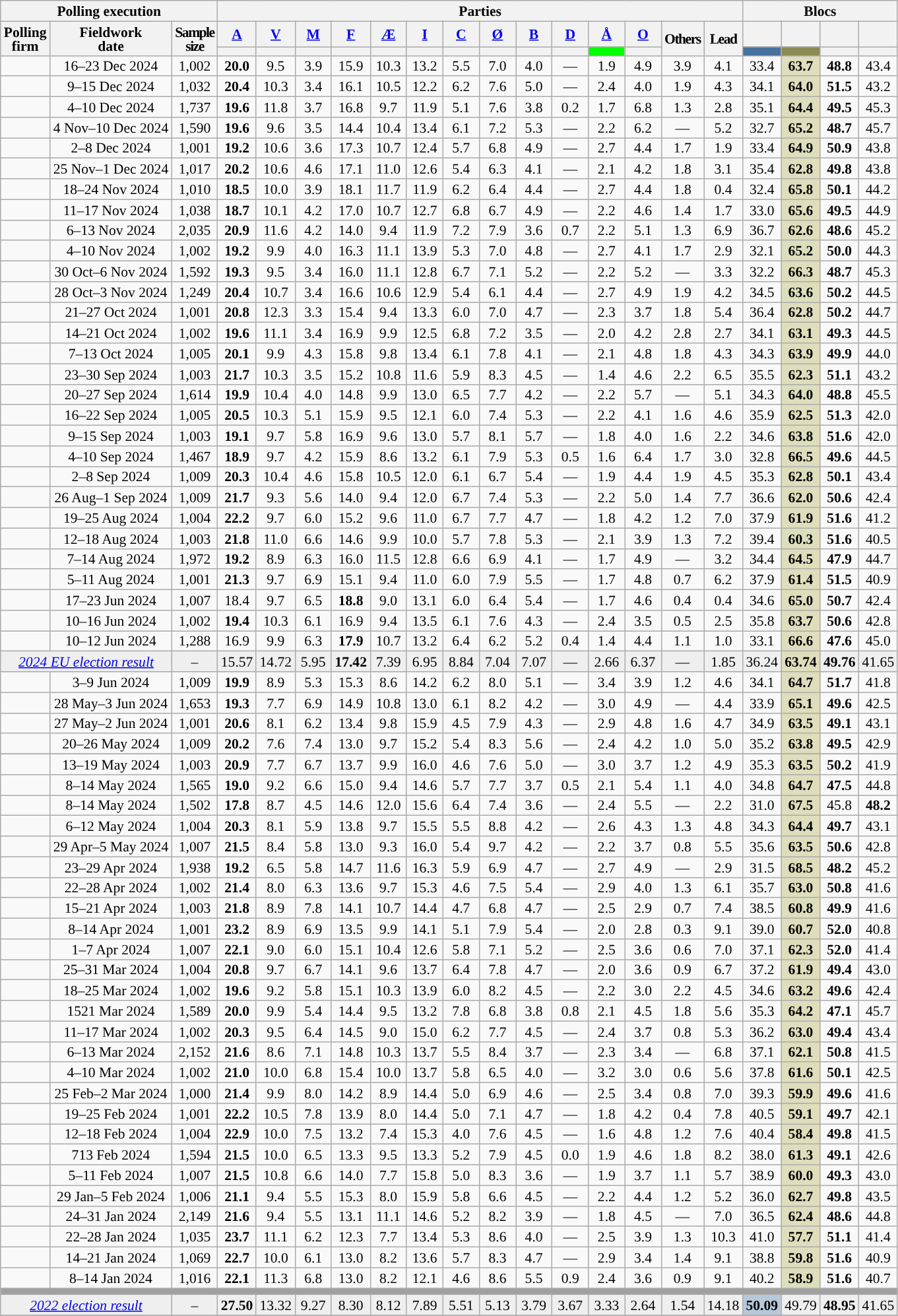<table class="wikitable sortable mw-datatable" style="text-align:center;font-size:90%;line-height:14px;">
<tr>
<th colspan="3"><strong>Polling execution</strong></th>
<th colspan="14">Parties</th>
<th colspan="4">Blocs</th>
</tr>
<tr>
<th rowspan="2">Polling<br>firm</th>
<th rowspan="2">Fieldwork<br>date</th>
<th rowspan="2" class="unsortable" style="letter-spacing:-1px;">Sample<br>size</th>
<th class="unsortable" style="width:30px;"><a href='#'>A</a></th>
<th class="unsortable" style="width:30px;"><a href='#'>V</a></th>
<th class="unsortable" style="width:30px;"><a href='#'>M</a></th>
<th class="unsortable" style="width:30px;"><a href='#'>F</a></th>
<th class="unsortable" style="width:30px;"><a href='#'>Æ</a></th>
<th class="unsortable" style="width:30px;"><a href='#'>I</a></th>
<th class="unsortable" style="width:30px;"><a href='#'>C</a></th>
<th class="unsortable" style="width:30px;"><a href='#'>Ø</a></th>
<th class="unsortable" style="width:30px;"><a href='#'>B</a></th>
<th class="unsortable" style="width:30px;"><a href='#'>D</a></th>
<th class="unsortable" style="width:30px;"><a href='#'>Å</a></th>
<th class="unsortable" style="width:30px;"><a href='#'>O</a></th>
<th rowspan="2" class="unsortable" style="width:30px;letter-spacing:-1px;" ">Others</th>
<th rowspan="2" style="width:25px;letter-spacing:-1px;" ">Lead</th>
<th class="unsortable" style="width:30px;"></th>
<th class="unsortable" style="width:30px;"></th>
<th class="unsortable" style="width:30px;"></th>
<th class="unsortable" style="width:30px;"></th>
</tr>
<tr>
<th data-sort-type="number" style="background:"></th>
<th data-sort-type="number" style="background:"></th>
<th data-sort-type="number" style="background:"></th>
<th data-sort-type="number" style="background:"></th>
<th data-sort-type="number" style="background:"></th>
<th data-sort-type="number" style="background:"></th>
<th data-sort-type="number" style="background:"></th>
<th data-sort-type="number" style="background:"></th>
<th data-sort-type="number" style="background:"></th>
<th data-sort-type="number" style="background:"></th>
<th data-sort-type="number" style="background:#00FF00;"></th>
<th data-sort-type="number" style="background:"></th>
<th data-sort-type="number" style="background:#47729E;"></th>
<th data-sort-type="number" style="background:#8B8B54;"></th>
<th data-sort-type="number" style="background:"></th>
<th data-sort-type="number" style="background:"></th>
</tr>
<tr>
<td></td>
<td>16–23 Dec 2024</td>
<td>1,002</td>
<td><strong>20.0</strong></td>
<td>9.5</td>
<td>3.9</td>
<td>15.9</td>
<td>10.3</td>
<td>13.2</td>
<td>5.5</td>
<td>7.0</td>
<td>4.0</td>
<td>—</td>
<td>1.9</td>
<td>4.9</td>
<td>3.9</td>
<td>4.1</td>
<td>33.4</td>
<td style="background:#DEDEBD;"><strong>63.7</strong></td>
<td><strong>48.8</strong></td>
<td>43.4</td>
</tr>
<tr>
<td></td>
<td>9–15 Dec 2024</td>
<td>1,032</td>
<td><strong>20.4</strong></td>
<td>10.3</td>
<td>3.4</td>
<td>16.1</td>
<td>10.5</td>
<td>12.2</td>
<td>6.2</td>
<td>7.6</td>
<td>5.0</td>
<td>—</td>
<td>2.4</td>
<td>4.0</td>
<td>1.9</td>
<td>4.3</td>
<td>34.1</td>
<td style="background:#DEDEBD;"><strong>64.0</strong></td>
<td><strong>51.5</strong></td>
<td>43.2</td>
</tr>
<tr>
<td></td>
<td>4–10 Dec 2024</td>
<td>1,737</td>
<td><strong>19.6</strong></td>
<td>11.8</td>
<td>3.7</td>
<td>16.8</td>
<td>9.7</td>
<td>11.9</td>
<td>5.1</td>
<td>7.6</td>
<td>3.8</td>
<td>0.2</td>
<td>1.7</td>
<td>6.8</td>
<td>1.3</td>
<td>2.8</td>
<td>35.1</td>
<td style="background:#DEDEBD;"><strong>64.4</strong></td>
<td><strong>49.5</strong></td>
<td>45.3</td>
</tr>
<tr>
<td></td>
<td>4 Nov–10 Dec 2024</td>
<td>1,590</td>
<td><strong>19.6</strong></td>
<td>9.6</td>
<td>3.5</td>
<td>14.4</td>
<td>10.4</td>
<td>13.4</td>
<td>6.1</td>
<td>7.2</td>
<td>5.3</td>
<td>—</td>
<td>2.2</td>
<td>6.2</td>
<td>—</td>
<td>5.2</td>
<td>32.7</td>
<td style="background:#DEDEBD;"><strong>65.2</strong></td>
<td><strong>48.7</strong></td>
<td>45.7</td>
</tr>
<tr>
<td></td>
<td>2–8 Dec 2024</td>
<td>1,001</td>
<td><strong>19.2</strong></td>
<td>10.6</td>
<td>3.6</td>
<td>17.3</td>
<td>10.7</td>
<td>12.4</td>
<td>5.7</td>
<td>6.8</td>
<td>4.9</td>
<td>—</td>
<td>2.7</td>
<td>4.4</td>
<td>1.7</td>
<td>1.9</td>
<td>33.4</td>
<td style="background:#DEDEBD;"><strong>64.9</strong></td>
<td><strong>50.9</strong></td>
<td>43.8</td>
</tr>
<tr>
<td></td>
<td>25 Nov–1 Dec 2024</td>
<td>1,017</td>
<td><strong>20.2</strong></td>
<td>10.6</td>
<td>4.6</td>
<td>17.1</td>
<td>11.0</td>
<td>12.6</td>
<td>5.4</td>
<td>6.3</td>
<td>4.1</td>
<td>—</td>
<td>2.1</td>
<td>4.2</td>
<td>1.8</td>
<td>3.1</td>
<td>35.4</td>
<td style="background:#DEDEBD;"><strong>62.8</strong></td>
<td><strong>49.8</strong></td>
<td>43.8</td>
</tr>
<tr>
<td></td>
<td>18–24 Nov 2024</td>
<td>1,010</td>
<td><strong>18.5</strong></td>
<td>10.0</td>
<td>3.9</td>
<td>18.1</td>
<td>11.7</td>
<td>11.9</td>
<td>6.2</td>
<td>6.4</td>
<td>4.4</td>
<td>—</td>
<td>2.7</td>
<td>4.4</td>
<td>1.8</td>
<td>0.4</td>
<td>32.4</td>
<td style="background:#DEDEBD;"><strong>65.8</strong></td>
<td><strong>50.1</strong></td>
<td>44.2</td>
</tr>
<tr>
<td></td>
<td>11–17 Nov 2024</td>
<td>1,038</td>
<td><strong>18.7</strong></td>
<td>10.1</td>
<td>4.2</td>
<td>17.0</td>
<td>10.7</td>
<td>12.7</td>
<td>6.8</td>
<td>6.7</td>
<td>4.9</td>
<td>—</td>
<td>2.2</td>
<td>4.6</td>
<td>1.4</td>
<td>1.7</td>
<td>33.0</td>
<td style="background:#DEDEBD;"><strong>65.6</strong></td>
<td><strong>49.5</strong></td>
<td>44.9</td>
</tr>
<tr>
<td></td>
<td>6–13 Nov 2024</td>
<td>2,035</td>
<td><strong>20.9</strong></td>
<td>11.6</td>
<td>4.2</td>
<td>14.0</td>
<td>9.4</td>
<td>11.9</td>
<td>7.2</td>
<td>7.9</td>
<td>3.6</td>
<td>0.7</td>
<td>2.2</td>
<td>5.1</td>
<td>1.3</td>
<td>6.9</td>
<td>36.7</td>
<td style="background:#DEDEBD;"><strong>62.6</strong></td>
<td><strong>48.6</strong></td>
<td>45.2</td>
</tr>
<tr>
<td></td>
<td>4–10 Nov 2024</td>
<td>1,002</td>
<td><strong>19.2</strong></td>
<td>9.9</td>
<td>4.0</td>
<td>16.3</td>
<td>11.1</td>
<td>13.9</td>
<td>5.3</td>
<td>7.0</td>
<td>4.8</td>
<td>—</td>
<td>2.7</td>
<td>4.1</td>
<td>1.7</td>
<td>2.9</td>
<td>32.1</td>
<td style="background:#DEDEBD;"><strong>65.2</strong></td>
<td><strong>50.0</strong></td>
<td>44.3</td>
</tr>
<tr>
<td></td>
<td>30 Oct–6 Nov 2024</td>
<td>1,592</td>
<td><strong>19.3</strong></td>
<td>9.5</td>
<td>3.4</td>
<td>16.0</td>
<td>11.1</td>
<td>12.8</td>
<td>6.7</td>
<td>7.1</td>
<td>5.2</td>
<td>—</td>
<td>2.2</td>
<td>5.2</td>
<td>—</td>
<td>3.3</td>
<td>32.2</td>
<td style="background:#DEDEBD;"><strong>66.3</strong></td>
<td><strong>48.7</strong></td>
<td>45.3</td>
</tr>
<tr>
<td></td>
<td>28 Oct–3 Nov 2024</td>
<td>1,249</td>
<td><strong>20.4</strong></td>
<td>10.7</td>
<td>3.4</td>
<td>16.6</td>
<td>10.6</td>
<td>12.9</td>
<td>5.4</td>
<td>6.1</td>
<td>4.4</td>
<td>—</td>
<td>2.7</td>
<td>4.9</td>
<td>1.9</td>
<td>4.2</td>
<td>34.5</td>
<td style="background:#DEDEBD;"><strong>63.6</strong></td>
<td><strong>50.2</strong></td>
<td>44.5</td>
</tr>
<tr>
<td></td>
<td>21–27 Oct 2024</td>
<td>1,001</td>
<td><strong>20.8</strong></td>
<td>12.3</td>
<td>3.3</td>
<td>15.4</td>
<td>9.4</td>
<td>13.3</td>
<td>6.0</td>
<td>7.0</td>
<td>4.7</td>
<td>—</td>
<td>2.3</td>
<td>3.7</td>
<td>1.8</td>
<td>5.4</td>
<td>36.4</td>
<td style="background:#DEDEBD;"><strong>62.8</strong></td>
<td><strong>50.2</strong></td>
<td>44.7</td>
</tr>
<tr>
<td></td>
<td>14–21 Oct 2024</td>
<td>1,002</td>
<td><strong>19.6</strong></td>
<td>11.1</td>
<td>3.4</td>
<td>16.9</td>
<td>9.9</td>
<td>12.5</td>
<td>6.8</td>
<td>7.2</td>
<td>3.5</td>
<td>—</td>
<td>2.0</td>
<td>4.2</td>
<td>2.8</td>
<td>2.7</td>
<td>34.1</td>
<td style="background:#DEDEBD;"><strong>63.1</strong></td>
<td><strong>49.3</strong></td>
<td>44.5</td>
</tr>
<tr>
<td></td>
<td>7–13 Oct 2024</td>
<td>1,005</td>
<td><strong>20.1</strong></td>
<td>9.9</td>
<td>4.3</td>
<td>15.8</td>
<td>9.8</td>
<td>13.4</td>
<td>6.1</td>
<td>7.8</td>
<td>4.1</td>
<td>—</td>
<td>2.1</td>
<td>4.8</td>
<td>1.8</td>
<td>4.3</td>
<td>34.3</td>
<td style="background:#DEDEBD;"><strong>63.9</strong></td>
<td><strong>49.9</strong></td>
<td>44.0</td>
</tr>
<tr>
<td></td>
<td>23–30 Sep 2024</td>
<td>1,003</td>
<td><strong>21.7</strong></td>
<td>10.3</td>
<td>3.5</td>
<td>15.2</td>
<td>10.8</td>
<td>11.6</td>
<td>5.9</td>
<td>8.3</td>
<td>4.5</td>
<td>—</td>
<td>1.4</td>
<td>4.6</td>
<td>2.2</td>
<td>6.5</td>
<td>35.5</td>
<td style="background:#DEDEBD;"><strong>62.3</strong></td>
<td><strong>51.1</strong></td>
<td>43.2</td>
</tr>
<tr>
<td></td>
<td>20–27 Sep 2024</td>
<td>1,614</td>
<td><strong>19.9</strong></td>
<td>10.4</td>
<td>4.0</td>
<td>14.8</td>
<td>9.9</td>
<td>13.0</td>
<td>6.5</td>
<td>7.7</td>
<td>4.2</td>
<td>—</td>
<td>2.2</td>
<td>5.7</td>
<td>—</td>
<td>5.1</td>
<td>34.3</td>
<td style="background:#DEDEBD;"><strong>64.0</strong></td>
<td><strong>48.8</strong></td>
<td>45.5</td>
</tr>
<tr>
<td></td>
<td>16–22 Sep 2024</td>
<td>1,005</td>
<td><strong>20.5</strong></td>
<td>10.3</td>
<td>5.1</td>
<td>15.9</td>
<td>9.5</td>
<td>12.1</td>
<td>6.0</td>
<td>7.4</td>
<td>5.3</td>
<td>—</td>
<td>2.2</td>
<td>4.1</td>
<td>1.6</td>
<td>4.6</td>
<td>35.9</td>
<td style="background:#DEDEBD;"><strong>62.5</strong></td>
<td><strong>51.3</strong></td>
<td>42.0</td>
</tr>
<tr>
<td></td>
<td>9–15 Sep 2024</td>
<td>1,003</td>
<td><strong>19.1</strong></td>
<td>9.7</td>
<td>5.8</td>
<td>16.9</td>
<td>9.6</td>
<td>13.0</td>
<td>5.7</td>
<td>8.1</td>
<td>5.7</td>
<td>—</td>
<td>1.8</td>
<td>4.0</td>
<td>1.6</td>
<td>2.2</td>
<td>34.6</td>
<td style="background:#DEDEBD;"><strong>63.8</strong></td>
<td><strong>51.6</strong></td>
<td>42.0</td>
</tr>
<tr>
<td></td>
<td>4–10 Sep 2024</td>
<td>1,467</td>
<td><strong>18.9</strong></td>
<td>9.7</td>
<td>4.2</td>
<td>15.9</td>
<td>8.6</td>
<td>13.2</td>
<td>6.1</td>
<td>7.9</td>
<td>5.3</td>
<td>0.5</td>
<td>1.6</td>
<td>6.4</td>
<td>1.7</td>
<td>3.0</td>
<td>32.8</td>
<td style="background:#DEDEBD;"><strong>66.5</strong></td>
<td><strong>49.6</strong></td>
<td>44.5</td>
</tr>
<tr>
<td></td>
<td>2–8 Sep 2024</td>
<td>1,009</td>
<td><strong>20.3</strong></td>
<td>10.4</td>
<td>4.6</td>
<td>15.8</td>
<td>10.5</td>
<td>12.0</td>
<td>6.1</td>
<td>6.7</td>
<td>5.4</td>
<td>—</td>
<td>1.9</td>
<td>4.4</td>
<td>1.9</td>
<td>4.5</td>
<td>35.3</td>
<td style="background:#DEDEBD;"><strong>62.8</strong></td>
<td><strong>50.1</strong></td>
<td>43.4</td>
</tr>
<tr>
<td></td>
<td>26 Aug–1 Sep 2024</td>
<td>1,009</td>
<td><strong>21.7</strong></td>
<td>9.3</td>
<td>5.6</td>
<td>14.0</td>
<td>9.4</td>
<td>12.0</td>
<td>6.7</td>
<td>7.4</td>
<td>5.3</td>
<td>—</td>
<td>2.2</td>
<td>5.0</td>
<td>1.4</td>
<td>7.7</td>
<td>36.6</td>
<td style="background:#DEDEBD;"><strong>62.0</strong></td>
<td><strong>50.6</strong></td>
<td>42.4</td>
</tr>
<tr>
<td></td>
<td>19–25 Aug 2024</td>
<td>1,004</td>
<td><strong>22.2</strong></td>
<td>9.7</td>
<td>6.0</td>
<td>15.2</td>
<td>9.6</td>
<td>11.0</td>
<td>6.7</td>
<td>7.7</td>
<td>4.7</td>
<td>—</td>
<td>1.8</td>
<td>4.2</td>
<td>1.2</td>
<td>7.0</td>
<td>37.9</td>
<td style="background:#DEDEBD;"><strong>61.9</strong></td>
<td><strong>51.6</strong></td>
<td>41.2</td>
</tr>
<tr>
<td></td>
<td>12–18 Aug 2024</td>
<td>1,003</td>
<td><strong>21.8</strong></td>
<td>11.0</td>
<td>6.6</td>
<td>14.6</td>
<td>9.9</td>
<td>10.0</td>
<td>5.7</td>
<td>7.8</td>
<td>5.3</td>
<td>—</td>
<td>2.1</td>
<td>3.9</td>
<td>1.3</td>
<td>7.2</td>
<td>39.4</td>
<td style="background:#DEDEBD;"><strong>60.3</strong></td>
<td><strong>51.6</strong></td>
<td>40.5</td>
</tr>
<tr>
<td></td>
<td>7–14 Aug 2024</td>
<td>1,972</td>
<td><strong>19.2</strong></td>
<td>8.9</td>
<td>6.3</td>
<td>16.0</td>
<td>11.5</td>
<td>12.8</td>
<td>6.6</td>
<td>6.9</td>
<td>4.1</td>
<td>—</td>
<td>1.7</td>
<td>4.9</td>
<td>—</td>
<td>3.2</td>
<td>34.4</td>
<td style="background:#DEDEBD;"><strong>64.5</strong></td>
<td><strong>47.9</strong></td>
<td>44.7</td>
</tr>
<tr>
<td></td>
<td>5–11 Aug 2024</td>
<td>1,001</td>
<td><strong>21.3</strong></td>
<td>9.7</td>
<td>6.9</td>
<td>15.1</td>
<td>9.4</td>
<td>11.0</td>
<td>6.0</td>
<td>7.9</td>
<td>5.5</td>
<td>—</td>
<td>1.7</td>
<td>4.8</td>
<td>0.7</td>
<td>6.2</td>
<td>37.9</td>
<td style="background:#DEDEBD;"><strong>61.4</strong></td>
<td><strong>51.5</strong></td>
<td>40.9</td>
</tr>
<tr>
<td></td>
<td>17–23 Jun 2024</td>
<td>1,007</td>
<td>18.4</td>
<td>9.7</td>
<td>6.5</td>
<td><strong>18.8</strong></td>
<td>9.0</td>
<td>13.1</td>
<td>6.0</td>
<td>6.4</td>
<td>5.4</td>
<td>—</td>
<td>1.7</td>
<td>4.6</td>
<td>0.4</td>
<td>0.4</td>
<td>34.6</td>
<td style="background:#DEDEBD;"><strong>65.0</strong></td>
<td><strong>50.7</strong></td>
<td>42.4</td>
</tr>
<tr>
<td></td>
<td>10–16 Jun 2024</td>
<td>1,002</td>
<td><strong>19.4</strong></td>
<td>10.3</td>
<td>6.1</td>
<td>16.9</td>
<td>9.4</td>
<td>13.5</td>
<td>6.1</td>
<td>7.6</td>
<td>4.3</td>
<td>—</td>
<td>2.4</td>
<td>3.5</td>
<td>0.5</td>
<td>2.5</td>
<td>35.8</td>
<td style="background:#DEDEBD;"><strong>63.7</strong></td>
<td><strong>50.6</strong></td>
<td>42.8</td>
</tr>
<tr>
<td></td>
<td>10–12 Jun 2024</td>
<td>1,288</td>
<td>16.9</td>
<td>9.9</td>
<td>6.3</td>
<td><strong>17.9</strong></td>
<td>10.7</td>
<td>13.2</td>
<td>6.4</td>
<td>6.2</td>
<td>5.2</td>
<td>0.4</td>
<td>1.4</td>
<td>4.4</td>
<td>1.1</td>
<td>1.0</td>
<td>33.1</td>
<td style="background:#DEDEBD;"><strong>66.6</strong></td>
<td><strong>47.6</strong></td>
<td>45.0</td>
</tr>
<tr style="background:#EFEFEF;">
<td colspan="2"><em><a href='#'>2024 EU election result</a></em></td>
<td>–</td>
<td>15.57</td>
<td>14.72</td>
<td>5.95</td>
<td><strong>17.42</strong></td>
<td>7.39</td>
<td>6.95</td>
<td>8.84</td>
<td>7.04</td>
<td>7.07</td>
<td>—</td>
<td>2.66</td>
<td>6.37</td>
<td>—</td>
<td>1.85</td>
<td>36.24</td>
<td style="background:#DEDEBD;"><strong>63.74</strong></td>
<td><strong>49.76</strong></td>
<td>41.65</td>
</tr>
<tr>
<td></td>
<td>3–9 Jun 2024</td>
<td>1,009</td>
<td><strong>19.9</strong></td>
<td>8.9</td>
<td>5.3</td>
<td>15.3</td>
<td>8.6</td>
<td>14.2</td>
<td>6.2</td>
<td>8.0</td>
<td>5.1</td>
<td>—</td>
<td>3.4</td>
<td>3.9</td>
<td>1.2</td>
<td>4.6</td>
<td>34.1</td>
<td style="background:#DEDEBD;"><strong>64.7</strong></td>
<td><strong>51.7</strong></td>
<td>41.8</td>
</tr>
<tr>
<td></td>
<td>28 May–3 Jun 2024</td>
<td>1,653</td>
<td><strong>19.3</strong></td>
<td>7.7</td>
<td>6.9</td>
<td>14.9</td>
<td>10.8</td>
<td>13.0</td>
<td>6.1</td>
<td>8.2</td>
<td>4.2</td>
<td>—</td>
<td>3.0</td>
<td>4.9</td>
<td>—</td>
<td>4.4</td>
<td>33.9</td>
<td style="background:#DEDEBD;"><strong>65.1</strong></td>
<td><strong>49.6</strong></td>
<td>42.5</td>
</tr>
<tr>
<td></td>
<td>27 May–2 Jun 2024</td>
<td>1,001</td>
<td><strong>20.6</strong></td>
<td>8.1</td>
<td>6.2</td>
<td>13.4</td>
<td>9.8</td>
<td>15.9</td>
<td>4.5</td>
<td>7.9</td>
<td>4.3</td>
<td>—</td>
<td>2.9</td>
<td>4.8</td>
<td>1.6</td>
<td>4.7</td>
<td>34.9</td>
<td style="background:#DEDEBD;"><strong>63.5</strong></td>
<td><strong>49.1</strong></td>
<td>43.1</td>
</tr>
<tr>
<td></td>
<td>20–26 May 2024</td>
<td>1,009</td>
<td><strong>20.2</strong></td>
<td>7.6</td>
<td>7.4</td>
<td>13.0</td>
<td>9.7</td>
<td>15.2</td>
<td>5.4</td>
<td>8.3</td>
<td>5.6</td>
<td>—</td>
<td>2.4</td>
<td>4.2</td>
<td>1.0</td>
<td>5.0</td>
<td>35.2</td>
<td style="background:#DEDEBD;"><strong>63.8</strong></td>
<td><strong>49.5</strong></td>
<td>42.9</td>
</tr>
<tr>
</tr>
<tr>
<td></td>
<td>13–19 May 2024</td>
<td>1,003</td>
<td><strong>20.9</strong></td>
<td>7.7</td>
<td>6.7</td>
<td>13.7</td>
<td>9.9</td>
<td>16.0</td>
<td>4.6</td>
<td>7.6</td>
<td>5.0</td>
<td>—</td>
<td>3.0</td>
<td>3.7</td>
<td>1.2</td>
<td>4.9</td>
<td>35.3</td>
<td style="background:#DEDEBD;"><strong>63.5</strong></td>
<td><strong>50.2</strong></td>
<td>41.9</td>
</tr>
<tr>
<td></td>
<td>8–14 May 2024</td>
<td>1,565</td>
<td><strong>19.0</strong></td>
<td>9.2</td>
<td>6.6</td>
<td>15.0</td>
<td>9.4</td>
<td>14.6</td>
<td>5.7</td>
<td>7.7</td>
<td>3.7</td>
<td>0.5</td>
<td>2.1</td>
<td>5.4</td>
<td>1.1</td>
<td>4.0</td>
<td>34.8</td>
<td style="background:#DEDEBD;"><strong>64.7</strong></td>
<td><strong>47.5</strong></td>
<td>44.8</td>
</tr>
<tr>
<td></td>
<td>8–14 May 2024</td>
<td>1,502</td>
<td><strong>17.8</strong></td>
<td>8.7</td>
<td>4.5</td>
<td>14.6</td>
<td>12.0</td>
<td>15.6</td>
<td>6.4</td>
<td>7.4</td>
<td>3.6</td>
<td>—</td>
<td>2.4</td>
<td>5.5</td>
<td>—</td>
<td>2.2</td>
<td>31.0</td>
<td style="background:#DEDEBD;"><strong>67.5</strong></td>
<td>45.8</td>
<td><strong>48.2</strong></td>
</tr>
<tr>
<td></td>
<td>6–12 May 2024</td>
<td>1,004</td>
<td><strong>20.3</strong></td>
<td>8.1</td>
<td>5.9</td>
<td>13.8</td>
<td>9.7</td>
<td>15.5</td>
<td>5.5</td>
<td>8.8</td>
<td>4.2</td>
<td>—</td>
<td>2.6</td>
<td>4.3</td>
<td>1.3</td>
<td>4.8</td>
<td>34.3</td>
<td style="background:#DEDEBD;"><strong>64.4</strong></td>
<td><strong>49.7</strong></td>
<td>43.1</td>
</tr>
<tr>
<td></td>
<td>29 Apr–5 May 2024</td>
<td>1,007</td>
<td><strong>21.5</strong></td>
<td>8.4</td>
<td>5.8</td>
<td>13.0</td>
<td>9.3</td>
<td>16.0</td>
<td>5.4</td>
<td>9.7</td>
<td>4.2</td>
<td>—</td>
<td>2.2</td>
<td>3.7</td>
<td>0.8</td>
<td>5.5</td>
<td>35.6</td>
<td style="background:#DEDEBD;"><strong>63.5</strong></td>
<td><strong>50.6</strong></td>
<td>42.8</td>
</tr>
<tr>
<td></td>
<td>23–29 Apr 2024</td>
<td>1,938</td>
<td><strong>19.2</strong></td>
<td>6.5</td>
<td>5.8</td>
<td>14.7</td>
<td>11.6</td>
<td>16.3</td>
<td>5.9</td>
<td>6.9</td>
<td>4.7</td>
<td>—</td>
<td>2.7</td>
<td>4.9</td>
<td>—</td>
<td>2.9</td>
<td>31.5</td>
<td style="background:#DEDEBD;"><strong>68.5</strong></td>
<td><strong>48.2</strong></td>
<td>45.2</td>
</tr>
<tr>
<td></td>
<td>22–28 Apr 2024</td>
<td>1,002</td>
<td><strong>21.4</strong></td>
<td>8.0</td>
<td>6.3</td>
<td>13.6</td>
<td>9.7</td>
<td>15.3</td>
<td>4.6</td>
<td>7.5</td>
<td>5.4</td>
<td>—</td>
<td>2.9</td>
<td>4.0</td>
<td>1.3</td>
<td>6.1</td>
<td>35.7</td>
<td style="background:#DEDEBD;"><strong>63.0</strong></td>
<td><strong>50.8</strong></td>
<td>41.6</td>
</tr>
<tr>
<td></td>
<td>15–21 Apr 2024</td>
<td>1,003</td>
<td><strong>21.8</strong></td>
<td>8.9</td>
<td>7.8</td>
<td>14.1</td>
<td>10.7</td>
<td>14.4</td>
<td>4.7</td>
<td>6.8</td>
<td>4.7</td>
<td>—</td>
<td>2.5</td>
<td>2.9</td>
<td>0.7</td>
<td>7.4</td>
<td>38.5</td>
<td style="background:#DEDEBD;"><strong>60.8</strong></td>
<td><strong>49.9</strong></td>
<td>41.6</td>
</tr>
<tr>
<td></td>
<td>8–14 Apr 2024</td>
<td>1,001</td>
<td><strong>23.2</strong></td>
<td>8.9</td>
<td>6.9</td>
<td>13.5</td>
<td>9.9</td>
<td>14.1</td>
<td>5.1</td>
<td>7.9</td>
<td>5.4</td>
<td>—</td>
<td>2.0</td>
<td>2.8</td>
<td>0.3</td>
<td>9.1</td>
<td>39.0</td>
<td style="background:#DEDEBD;"><strong>60.7</strong></td>
<td><strong>52.0</strong></td>
<td>40.8</td>
</tr>
<tr>
<td></td>
<td>1–7 Apr 2024</td>
<td>1,007</td>
<td><strong>22.1</strong></td>
<td>9.0</td>
<td>6.0</td>
<td>15.1</td>
<td>10.4</td>
<td>12.6</td>
<td>5.8</td>
<td>7.1</td>
<td>5.2</td>
<td>—</td>
<td>2.5</td>
<td>3.6</td>
<td>0.6</td>
<td>7.0</td>
<td>37.1</td>
<td style="background:#DEDEBD;"><strong>62.3</strong></td>
<td><strong>52.0</strong></td>
<td>41.4</td>
</tr>
<tr>
<td></td>
<td>25–31 Mar 2024</td>
<td>1,004</td>
<td><strong>20.8</strong></td>
<td>9.7</td>
<td>6.7</td>
<td>14.1</td>
<td>9.6</td>
<td>13.7</td>
<td>6.4</td>
<td>7.8</td>
<td>4.7</td>
<td>—</td>
<td>2.0</td>
<td>3.6</td>
<td>0.9</td>
<td>6.7</td>
<td>37.2</td>
<td style="background:#DEDEBD;"><strong>61.9</strong></td>
<td><strong>49.4</strong></td>
<td>43.0</td>
</tr>
<tr>
<td></td>
<td>18–25 Mar 2024</td>
<td>1,002</td>
<td><strong>19.6</strong></td>
<td>9.2</td>
<td>5.8</td>
<td>15.1</td>
<td>10.3</td>
<td>13.9</td>
<td>6.0</td>
<td>8.2</td>
<td>4.5</td>
<td>—</td>
<td>2.2</td>
<td>3.0</td>
<td>2.2</td>
<td>4.5</td>
<td>34.6</td>
<td style="background:#DEDEBD;"><strong>63.2</strong></td>
<td><strong>49.6</strong></td>
<td>42.4</td>
</tr>
<tr>
<td></td>
<td>1521 Mar 2024</td>
<td>1,589</td>
<td><strong>20.0</strong></td>
<td>9.9</td>
<td>5.4</td>
<td>14.4</td>
<td>9.5</td>
<td>13.2</td>
<td>7.8</td>
<td>6.8</td>
<td>3.8</td>
<td>0.8</td>
<td>2.1</td>
<td>4.5</td>
<td>1.8</td>
<td>5.6</td>
<td>35.3</td>
<td style="background:#DEDEBD;"><strong>64.2</strong></td>
<td><strong>47.1</strong></td>
<td>45.7</td>
</tr>
<tr>
<td></td>
<td>11–17 Mar 2024</td>
<td>1,002</td>
<td><strong>20.3</strong></td>
<td>9.5</td>
<td>6.4</td>
<td>14.5</td>
<td>9.0</td>
<td>15.0</td>
<td>6.2</td>
<td>7.7</td>
<td>4.5</td>
<td>—</td>
<td>2.4</td>
<td>3.7</td>
<td>0.8</td>
<td>5.3</td>
<td>36.2</td>
<td style="background:#DEDEBD;"><strong>63.0</strong></td>
<td><strong>49.4</strong></td>
<td>43.4</td>
</tr>
<tr>
<td></td>
<td>6–13 Mar 2024</td>
<td>2,152</td>
<td><strong>21.6</strong></td>
<td>8.6</td>
<td>7.1</td>
<td>14.8</td>
<td>10.3</td>
<td>13.7</td>
<td>5.5</td>
<td>8.4</td>
<td>3.7</td>
<td>—</td>
<td>2.3</td>
<td>3.4</td>
<td>—</td>
<td>6.8</td>
<td>37.1</td>
<td style="background:#DEDEBD;"><strong>62.1</strong></td>
<td><strong>50.8</strong></td>
<td>41.5</td>
</tr>
<tr>
<td></td>
<td>4–10 Mar 2024</td>
<td>1,002</td>
<td><strong>21.0</strong></td>
<td>10.0</td>
<td>6.8</td>
<td>15.4</td>
<td>10.0</td>
<td>13.7</td>
<td>5.8</td>
<td>6.5</td>
<td>4.0</td>
<td>—</td>
<td>3.2</td>
<td>3.0</td>
<td>0.6</td>
<td>5.6</td>
<td>37.8</td>
<td style="background:#DEDEBD;"><strong>61.6</strong></td>
<td><strong>50.1</strong></td>
<td>42.5</td>
</tr>
<tr>
<td></td>
<td>25 Feb–2 Mar 2024</td>
<td>1,000</td>
<td><strong>21.4</strong></td>
<td>9.9</td>
<td>8.0</td>
<td>14.2</td>
<td>8.9</td>
<td>14.4</td>
<td>5.0</td>
<td>6.9</td>
<td>4.6</td>
<td>—</td>
<td>2.5</td>
<td>3.4</td>
<td>0.8</td>
<td>7.0</td>
<td>39.3</td>
<td style="background:#DEDEBD;"><strong>59.9</strong></td>
<td><strong>49.6</strong></td>
<td>41.6</td>
</tr>
<tr>
<td></td>
<td>19–25 Feb 2024</td>
<td>1,001</td>
<td><strong>22.2</strong></td>
<td>10.5</td>
<td>7.8</td>
<td>13.9</td>
<td>8.0</td>
<td>14.4</td>
<td>5.0</td>
<td>7.1</td>
<td>4.7</td>
<td>—</td>
<td>1.8</td>
<td>4.2</td>
<td>0.4</td>
<td>7.8</td>
<td>40.5</td>
<td style="background:#DEDEBD;"><strong>59.1</strong></td>
<td><strong>49.7</strong></td>
<td>42.1</td>
</tr>
<tr>
<td></td>
<td>12–18 Feb 2024</td>
<td>1,004</td>
<td><strong>22.9</strong></td>
<td>10.0</td>
<td>7.5</td>
<td>13.2</td>
<td>7.4</td>
<td>15.3</td>
<td>4.0</td>
<td>7.6</td>
<td>4.5</td>
<td>—</td>
<td>1.6</td>
<td>4.8</td>
<td>1.2</td>
<td>7.6</td>
<td>40.4</td>
<td style="background:#DEDEBD;"><strong>58.4</strong></td>
<td><strong>49.8</strong></td>
<td>41.5</td>
</tr>
<tr>
<td></td>
<td>713 Feb 2024</td>
<td>1,594</td>
<td><strong>21.5</strong></td>
<td>10.0</td>
<td>6.5</td>
<td>13.3</td>
<td>9.5</td>
<td>13.3</td>
<td>5.2</td>
<td>7.9</td>
<td>4.5</td>
<td>0.0</td>
<td>1.9</td>
<td>4.6</td>
<td>1.8</td>
<td>8.2</td>
<td>38.0</td>
<td style="background:#DEDEBD;"><strong>61.3</strong></td>
<td><strong>49.1</strong></td>
<td>42.6</td>
</tr>
<tr>
<td></td>
<td>5–11 Feb 2024</td>
<td>1,007</td>
<td><strong>21.5</strong></td>
<td>10.8</td>
<td>6.6</td>
<td>14.0</td>
<td>7.7</td>
<td>15.8</td>
<td>5.0</td>
<td>8.3</td>
<td>3.6</td>
<td>—</td>
<td>1.9</td>
<td>3.7</td>
<td>1.1</td>
<td>5.7</td>
<td>38.9</td>
<td style="background:#DEDEBD;"><strong>60.0</strong></td>
<td><strong>49.3</strong></td>
<td>43.0</td>
</tr>
<tr>
<td></td>
<td>29 Jan–5 Feb 2024</td>
<td>1,006</td>
<td><strong>21.1</strong></td>
<td>9.4</td>
<td>5.5</td>
<td>15.3</td>
<td>8.0</td>
<td>15.9</td>
<td>5.8</td>
<td>6.6</td>
<td>4.5</td>
<td>—</td>
<td>2.2</td>
<td>4.4</td>
<td>1.2</td>
<td>5.2</td>
<td>36.0</td>
<td style="background:#DEDEBD;"><strong>62.7</strong></td>
<td><strong>49.8</strong></td>
<td>43.5</td>
</tr>
<tr>
<td></td>
<td>24–31 Jan 2024</td>
<td>2,149</td>
<td><strong>21.6</strong></td>
<td>9.4</td>
<td>5.5</td>
<td>13.1</td>
<td>11.1</td>
<td>14.6</td>
<td>5.2</td>
<td>8.2</td>
<td>3.9</td>
<td>—</td>
<td>1.8</td>
<td>4.5</td>
<td>—</td>
<td>7.0</td>
<td>36.5</td>
<td style="background:#DEDEBD;"><strong>62.4</strong></td>
<td><strong>48.6</strong></td>
<td>44.8</td>
</tr>
<tr>
<td></td>
<td>22–28 Jan 2024</td>
<td>1,035</td>
<td><strong>23.7</strong></td>
<td>11.1</td>
<td>6.2</td>
<td>12.3</td>
<td>7.7</td>
<td>13.4</td>
<td>5.3</td>
<td>8.6</td>
<td>4.0</td>
<td>—</td>
<td>2.5</td>
<td>3.9</td>
<td>1.3</td>
<td>10.3</td>
<td>41.0</td>
<td style="background:#DEDEBD;"><strong>57.7</strong></td>
<td><strong>51.1</strong></td>
<td>41.4</td>
</tr>
<tr>
<td></td>
<td>14–21 Jan 2024</td>
<td>1,069</td>
<td><strong>22.7</strong></td>
<td>10.0</td>
<td>6.1</td>
<td>13.0</td>
<td>8.2</td>
<td>13.6</td>
<td>5.7</td>
<td>8.3</td>
<td>4.7</td>
<td>—</td>
<td>2.9</td>
<td>3.4</td>
<td>1.4</td>
<td>9.1</td>
<td>38.8</td>
<td style="background:#DEDEBD;"><strong>59.8</strong></td>
<td><strong>51.6</strong></td>
<td>40.9</td>
</tr>
<tr>
<td></td>
<td>8–14 Jan 2024</td>
<td>1,016</td>
<td><strong>22.1</strong></td>
<td>11.3</td>
<td>6.8</td>
<td>13.0</td>
<td>8.2</td>
<td>12.1</td>
<td>4.6</td>
<td>8.6</td>
<td>5.5</td>
<td>0.9</td>
<td>2.4</td>
<td>3.6</td>
<td>0.9</td>
<td>9.1</td>
<td>40.2</td>
<td style="background:#DEDEBD;"><strong>58.9</strong></td>
<td><strong>51.6</strong></td>
<td>40.7</td>
</tr>
<tr>
<td colspan="21" style="background:#A0A0A0"></td>
</tr>
<tr style="background:#EFEFEF;">
<td colspan="2"><em><a href='#'>2022 election result</a></em></td>
<td>–</td>
<td><strong>27.50</strong></td>
<td>13.32</td>
<td>9.27</td>
<td>8.30</td>
<td>8.12</td>
<td>7.89</td>
<td>5.51</td>
<td>5.13</td>
<td>3.79</td>
<td>3.67</td>
<td>3.33</td>
<td>2.64</td>
<td>1.54</td>
<td>14.18</td>
<td style="background:#B6C8D9;"><strong>50.09</strong></td>
<td>49.79</td>
<td><strong>48.95</strong></td>
<td>41.65</td>
</tr>
<tr>
</tr>
</table>
